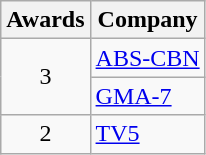<table class="wikitable" style="text-align:center">
<tr>
<th scope="col">Awards</th>
<th scope="col">Company</th>
</tr>
<tr>
<td rowspan=2>3</td>
<td align=left><a href='#'>ABS-CBN</a></td>
</tr>
<tr>
<td align=left><a href='#'>GMA-7</a></td>
</tr>
<tr>
<td>2</td>
<td align=left><a href='#'>TV5</a></td>
</tr>
</table>
